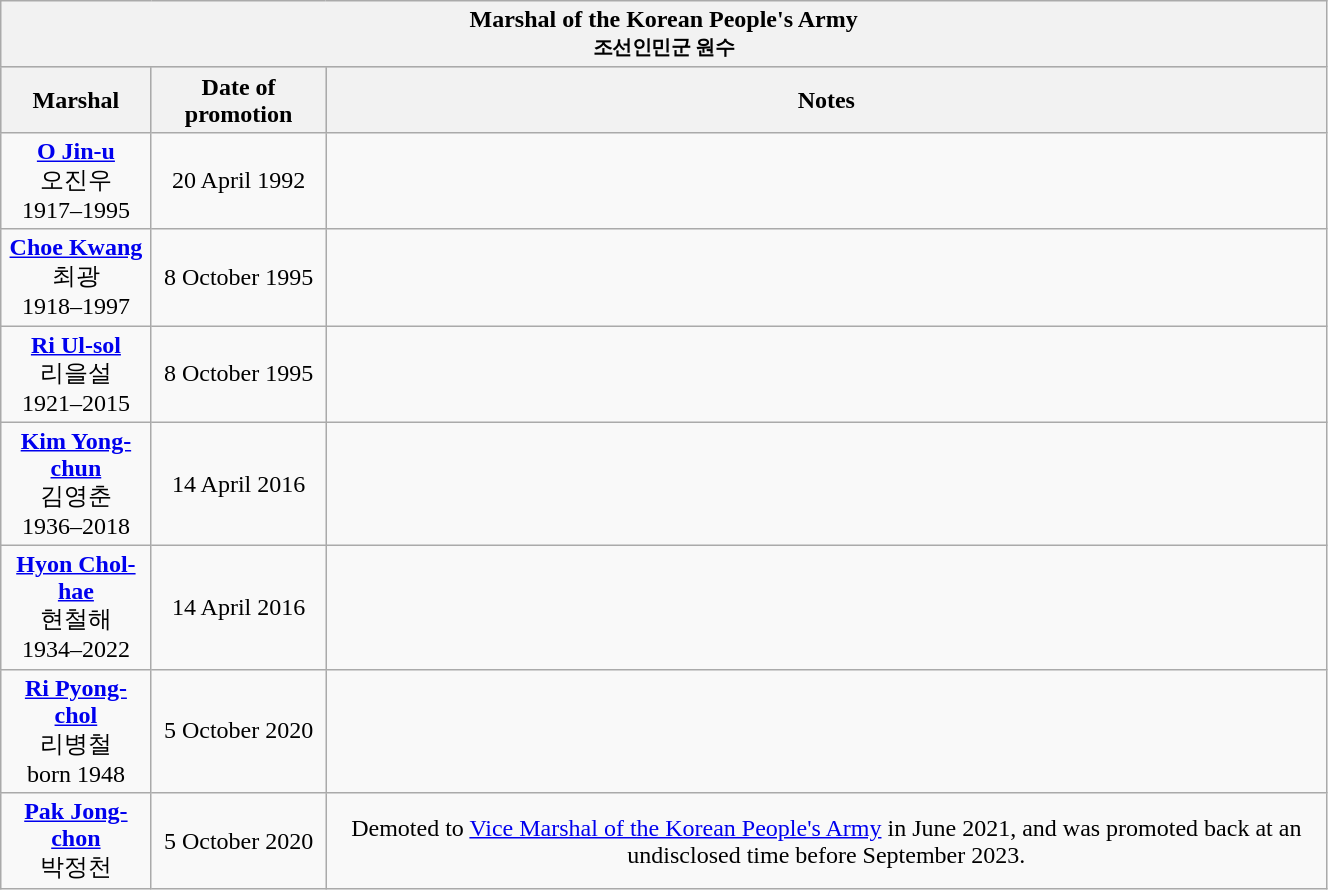<table class="wikitable" style="text-align:center; width:70%; border:1px #AAAAFF solid">
<tr>
<th colspan=3 align="center" width="0"><strong>Marshal of the Korean People's Army</strong><br><small>조선인민군 원수</small></th>
</tr>
<tr style="background:#cccccc">
<th colspan=1 align="center" width="0">Marshal</th>
<th colspan=1 align="center" width="0">Date of promotion</th>
<th colspan=1 align="center" width="0">Notes</th>
</tr>
<tr>
<td><strong><a href='#'>O Jin-u</a></strong><br><span>오진우</span><br>1917–1995</td>
<td>20 April 1992</td>
<td></td>
</tr>
<tr>
<td><strong><a href='#'>Choe Kwang</a></strong><br><span>최광</span><br>1918–1997</td>
<td>8 October 1995</td>
<td></td>
</tr>
<tr>
<td><strong><a href='#'>Ri Ul-sol</a></strong><br>리을설<br>1921–2015</td>
<td>8 October 1995</td>
<td></td>
</tr>
<tr>
<td><strong><a href='#'>Kim Yong-chun</a></strong><br>김영춘<br>1936–2018</td>
<td>14 April 2016</td>
<td></td>
</tr>
<tr>
<td><strong><a href='#'>Hyon Chol-hae</a></strong><br>현철해<br>1934–2022</td>
<td>14 April 2016</td>
<td></td>
</tr>
<tr>
<td><strong><a href='#'>Ri Pyong-chol</a></strong><br>리병철<br>born 1948</td>
<td>5 October 2020</td>
<td></td>
</tr>
<tr>
<td><strong><a href='#'>Pak Jong-chon</a></strong><br>박정천</td>
<td>5 October 2020</td>
<td>Demoted to <a href='#'>Vice Marshal of the Korean People's Army</a> in June 2021, and was promoted back at an undisclosed time before September 2023.</td>
</tr>
</table>
